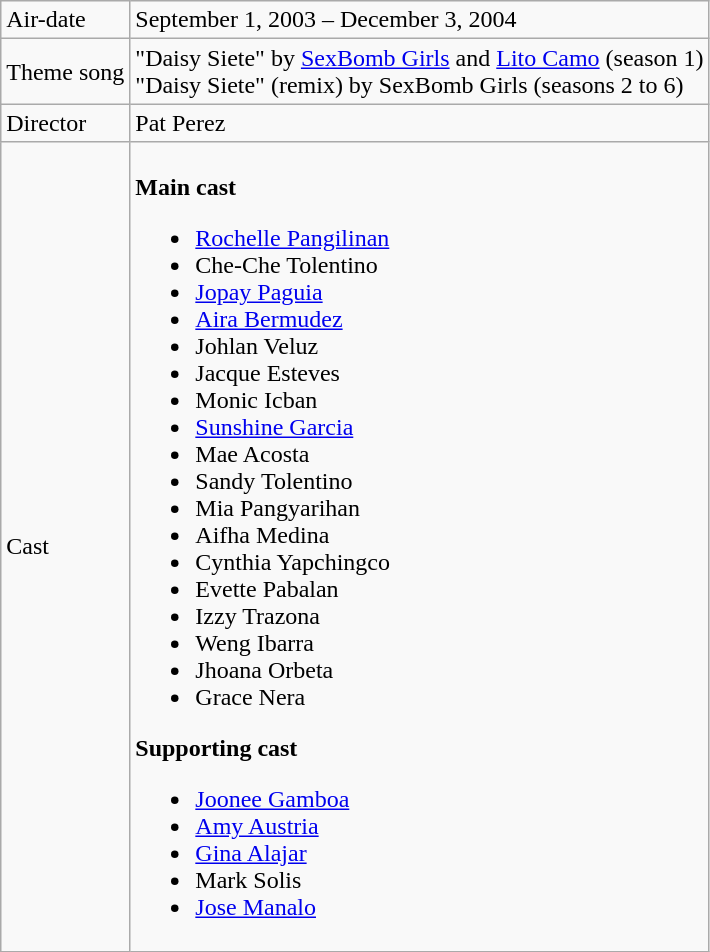<table class="wikitable">
<tr>
<td>Air-date</td>
<td>September 1, 2003 – December 3, 2004</td>
</tr>
<tr>
<td>Theme song</td>
<td>"Daisy Siete" by <a href='#'>SexBomb Girls</a> and <a href='#'>Lito Camo</a> (season 1) <br> "Daisy Siete" (remix) by SexBomb Girls (seasons 2 to 6)</td>
</tr>
<tr>
<td>Director</td>
<td>Pat Perez</td>
</tr>
<tr>
<td>Cast</td>
<td><br><strong>Main cast</strong><ul><li><a href='#'>Rochelle Pangilinan</a></li><li>Che-Che Tolentino</li><li><a href='#'>Jopay Paguia</a></li><li><a href='#'>Aira Bermudez</a></li><li>Johlan Veluz</li><li>Jacque Esteves</li><li>Monic Icban</li><li><a href='#'>Sunshine Garcia</a></li><li>Mae Acosta</li><li>Sandy Tolentino</li><li>Mia Pangyarihan</li><li>Aifha Medina</li><li>Cynthia Yapchingco</li><li>Evette Pabalan</li><li>Izzy Trazona</li><li>Weng Ibarra</li><li>Jhoana Orbeta</li><li>Grace Nera</li></ul><strong>Supporting cast</strong><ul><li><a href='#'>Joonee Gamboa</a></li><li><a href='#'>Amy Austria</a></li><li><a href='#'>Gina Alajar</a></li><li>Mark Solis</li><li><a href='#'>Jose Manalo</a></li></ul></td>
</tr>
</table>
